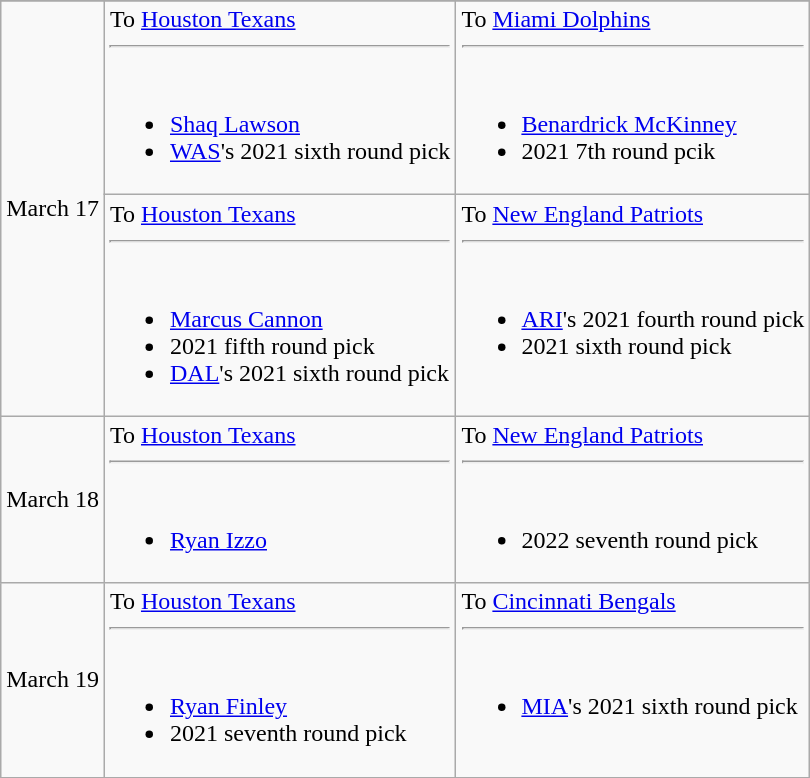<table class="wikitable" style="text-align:center">
<tr>
</tr>
<tr>
<td rowspan=2>March 17</td>
<td align=left valign=top>To <a href='#'>Houston Texans</a><hr><br><ul><li><a href='#'>Shaq Lawson</a></li><li><a href='#'>WAS</a>'s 2021 sixth round pick</li></ul></td>
<td align=left valign=top>To <a href='#'>Miami Dolphins</a><hr><br><ul><li><a href='#'>Benardrick McKinney</a></li><li>2021 7th round pcik</li></ul></td>
</tr>
<tr>
<td align=left valign=top>To <a href='#'>Houston Texans</a><hr><br><ul><li><a href='#'>Marcus Cannon</a></li><li>2021 fifth round pick</li><li><a href='#'>DAL</a>'s 2021 sixth round pick</li></ul></td>
<td align=left valign=top>To <a href='#'>New England Patriots</a><hr><br><ul><li><a href='#'>ARI</a>'s 2021 fourth round pick</li><li>2021 sixth round pick</li></ul></td>
</tr>
<tr>
<td>March 18</td>
<td align=left valign=top>To <a href='#'>Houston Texans</a><hr><br><ul><li><a href='#'>Ryan Izzo</a></li></ul></td>
<td align=left valign=top>To <a href='#'>New England Patriots</a><hr><br><ul><li>2022 seventh round pick</li></ul></td>
</tr>
<tr>
<td>March 19</td>
<td align=left valign=top>To <a href='#'>Houston Texans</a><hr><br><ul><li><a href='#'>Ryan Finley</a></li><li>2021 seventh round pick</li></ul></td>
<td align=left valign=top>To <a href='#'>Cincinnati Bengals</a><hr><br><ul><li><a href='#'>MIA</a>'s 2021 sixth round pick</li></ul></td>
</tr>
<tr>
</tr>
</table>
